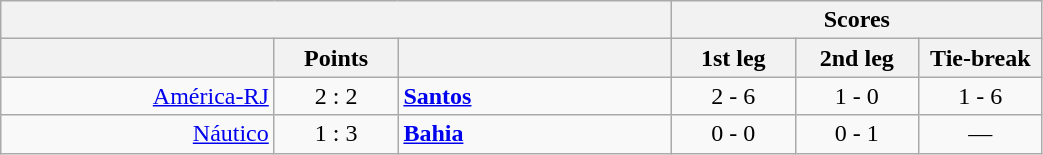<table class="wikitable" style="text-align:center;">
<tr>
<th colspan=3></th>
<th colspan=3>Scores</th>
</tr>
<tr>
<th width="175"></th>
<th width="75">Points</th>
<th width="175"></th>
<th width="75">1st leg</th>
<th width="75">2nd leg</th>
<th width="75">Tie-break</th>
</tr>
<tr>
<td align=right><a href='#'>América-RJ</a></td>
<td>2 : 2</td>
<td align=left><strong><a href='#'>Santos</a></strong></td>
<td>2 - 6</td>
<td>1 - 0</td>
<td>1 - 6</td>
</tr>
<tr>
<td align=right><a href='#'>Náutico</a></td>
<td>1 : 3</td>
<td align=left><strong><a href='#'>Bahia</a></strong></td>
<td>0 - 0</td>
<td>0 - 1</td>
<td>—</td>
</tr>
</table>
